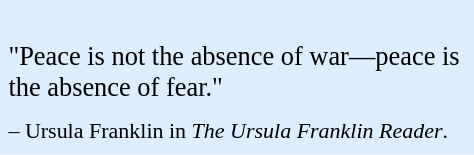<table class="toccolours" style="float: left; margin-left: 1em; margin-right: 1em; font-size: 110%; background:#ddeeff; color:black; width:23em; max-width: 25%;" cellspacing="5">
<tr>
<td style="text-align: left;"><br>"Peace is not the absence of war—peace is the absence of fear."</td>
</tr>
<tr>
<td style="text-align: left;"><small> –  Ursula Franklin in <em>The Ursula Franklin Reader</em>.</small></td>
</tr>
</table>
